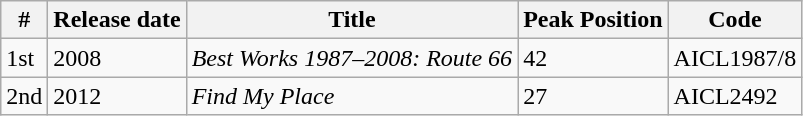<table class="wikitable">
<tr>
<th>#</th>
<th>Release date</th>
<th>Title</th>
<th>Peak Position</th>
<th>Code</th>
</tr>
<tr>
<td>1st</td>
<td>2008</td>
<td><em>Best Works 1987–2008: Route 66</em></td>
<td>42</td>
<td>AICL1987/8</td>
</tr>
<tr>
<td>2nd</td>
<td>2012</td>
<td><em>Find My Place</em></td>
<td>27</td>
<td>AICL2492 </td>
</tr>
</table>
